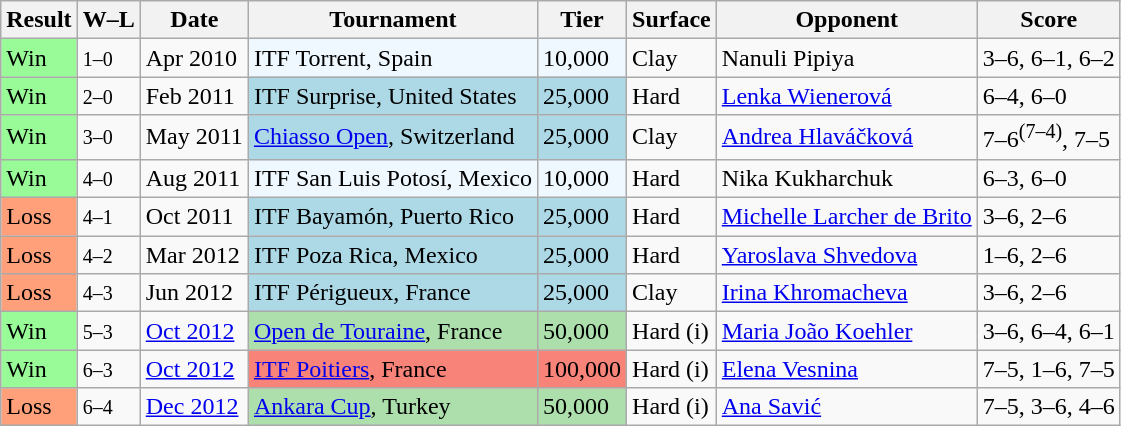<table class="sortable wikitable">
<tr>
<th>Result</th>
<th class="unsortable">W–L</th>
<th>Date</th>
<th>Tournament</th>
<th>Tier</th>
<th>Surface</th>
<th>Opponent</th>
<th class="unsortable">Score</th>
</tr>
<tr>
<td style="background:#98fb98;">Win</td>
<td><small>1–0</small></td>
<td>Apr 2010</td>
<td style="background:#f0f8ff;">ITF Torrent, Spain</td>
<td style="background:#f0f8ff;">10,000</td>
<td>Clay</td>
<td> Nanuli Pipiya</td>
<td>3–6, 6–1, 6–2</td>
</tr>
<tr>
<td style="background:#98fb98;">Win</td>
<td><small>2–0</small></td>
<td>Feb 2011</td>
<td style="background:lightblue;">ITF Surprise, United States</td>
<td style="background:lightblue;">25,000</td>
<td>Hard</td>
<td> <a href='#'>Lenka Wienerová</a></td>
<td>6–4, 6–0</td>
</tr>
<tr>
<td style="background:#98fb98;">Win</td>
<td><small>3–0</small></td>
<td>May 2011</td>
<td style="background:lightblue;"><a href='#'>Chiasso Open</a>, Switzerland</td>
<td style="background:lightblue;">25,000</td>
<td>Clay</td>
<td> <a href='#'>Andrea Hlaváčková</a></td>
<td>7–6<sup>(7–4)</sup>, 7–5</td>
</tr>
<tr>
<td style="background:#98fb98;">Win</td>
<td><small>4–0</small></td>
<td>Aug 2011</td>
<td style="background:#f0f8ff;">ITF San Luis Potosí, Mexico</td>
<td style="background:#f0f8ff;">10,000</td>
<td>Hard</td>
<td> Nika Kukharchuk</td>
<td>6–3, 6–0</td>
</tr>
<tr>
<td style="background:#ffa07a;">Loss</td>
<td><small>4–1</small></td>
<td>Oct 2011</td>
<td style="background:lightblue;">ITF Bayamón, Puerto Rico</td>
<td style="background:lightblue;">25,000</td>
<td>Hard</td>
<td> <a href='#'>Michelle Larcher de Brito</a></td>
<td>3–6, 2–6</td>
</tr>
<tr>
<td style="background:#ffa07a;">Loss</td>
<td><small>4–2</small></td>
<td>Mar 2012</td>
<td style="background:lightblue;">ITF Poza Rica, Mexico</td>
<td style="background:lightblue;">25,000</td>
<td>Hard</td>
<td> <a href='#'>Yaroslava Shvedova</a></td>
<td>1–6, 2–6</td>
</tr>
<tr>
<td style="background:#ffa07a;">Loss</td>
<td><small>4–3</small></td>
<td>Jun 2012</td>
<td style="background:lightblue;">ITF Périgueux, France</td>
<td style="background:lightblue;">25,000</td>
<td>Clay</td>
<td> <a href='#'>Irina Khromacheva</a></td>
<td>3–6, 2–6</td>
</tr>
<tr>
<td style="background:#98fb98;">Win</td>
<td><small>5–3</small></td>
<td><a href='#'>Oct 2012</a></td>
<td style="background:#addfad;"><a href='#'>Open de Touraine</a>, France</td>
<td style="background:#addfad;">50,000</td>
<td>Hard (i)</td>
<td> <a href='#'>Maria João Koehler</a></td>
<td>3–6, 6–4, 6–1</td>
</tr>
<tr>
<td style="background:#98fb98;">Win</td>
<td><small>6–3</small></td>
<td><a href='#'>Oct 2012</a></td>
<td style="background:#f88379;"><a href='#'>ITF Poitiers</a>, France</td>
<td style="background:#f88379;">100,000</td>
<td>Hard (i)</td>
<td> <a href='#'>Elena Vesnina</a></td>
<td>7–5, 1–6, 7–5</td>
</tr>
<tr>
<td style="background:#ffa07a;">Loss</td>
<td><small>6–4</small></td>
<td><a href='#'>Dec 2012</a></td>
<td style="background:#addfad;"><a href='#'>Ankara Cup</a>, Turkey</td>
<td style="background:#addfad;">50,000</td>
<td>Hard (i)</td>
<td> <a href='#'>Ana Savić</a></td>
<td>7–5, 3–6, 4–6</td>
</tr>
</table>
